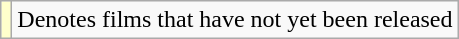<table class="wikitable">
<tr>
<td style="background:#ffc;"></td>
<td>Denotes films that have not yet been released</td>
</tr>
</table>
